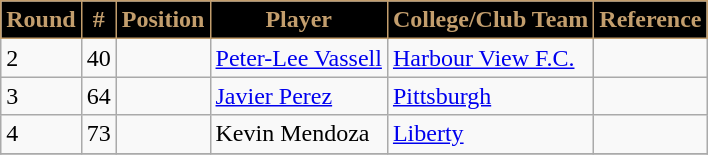<table class="wikitable">
<tr>
<th style="background:#000000; color:#C39E6D; border:1px solid #C39E6D;">Round</th>
<th style="background:#000000; color:#C39E6D; border:1px solid #C39E6D;">#</th>
<th style="background:#000000; color:#C39E6D; border:1px solid #C39E6D;">Position</th>
<th style="background:#000000; color:#C39E6D; border:1px solid #C39E6D;">Player</th>
<th style="background:#000000; color:#C39E6D; border:1px solid #C39E6D;">College/Club Team</th>
<th style="background:#000000; color:#C39E6D; border:1px solid #C39E6D;">Reference</th>
</tr>
<tr>
<td>2</td>
<td>40</td>
<td></td>
<td> <a href='#'>Peter-Lee Vassell</a></td>
<td><a href='#'>Harbour View F.C.</a></td>
<td></td>
</tr>
<tr>
<td>3</td>
<td>64</td>
<td></td>
<td> <a href='#'>Javier Perez</a></td>
<td><a href='#'>Pittsburgh</a></td>
<td></td>
</tr>
<tr>
<td>4</td>
<td>73</td>
<td></td>
<td> Kevin Mendoza</td>
<td><a href='#'>Liberty</a></td>
<td></td>
</tr>
<tr>
</tr>
</table>
